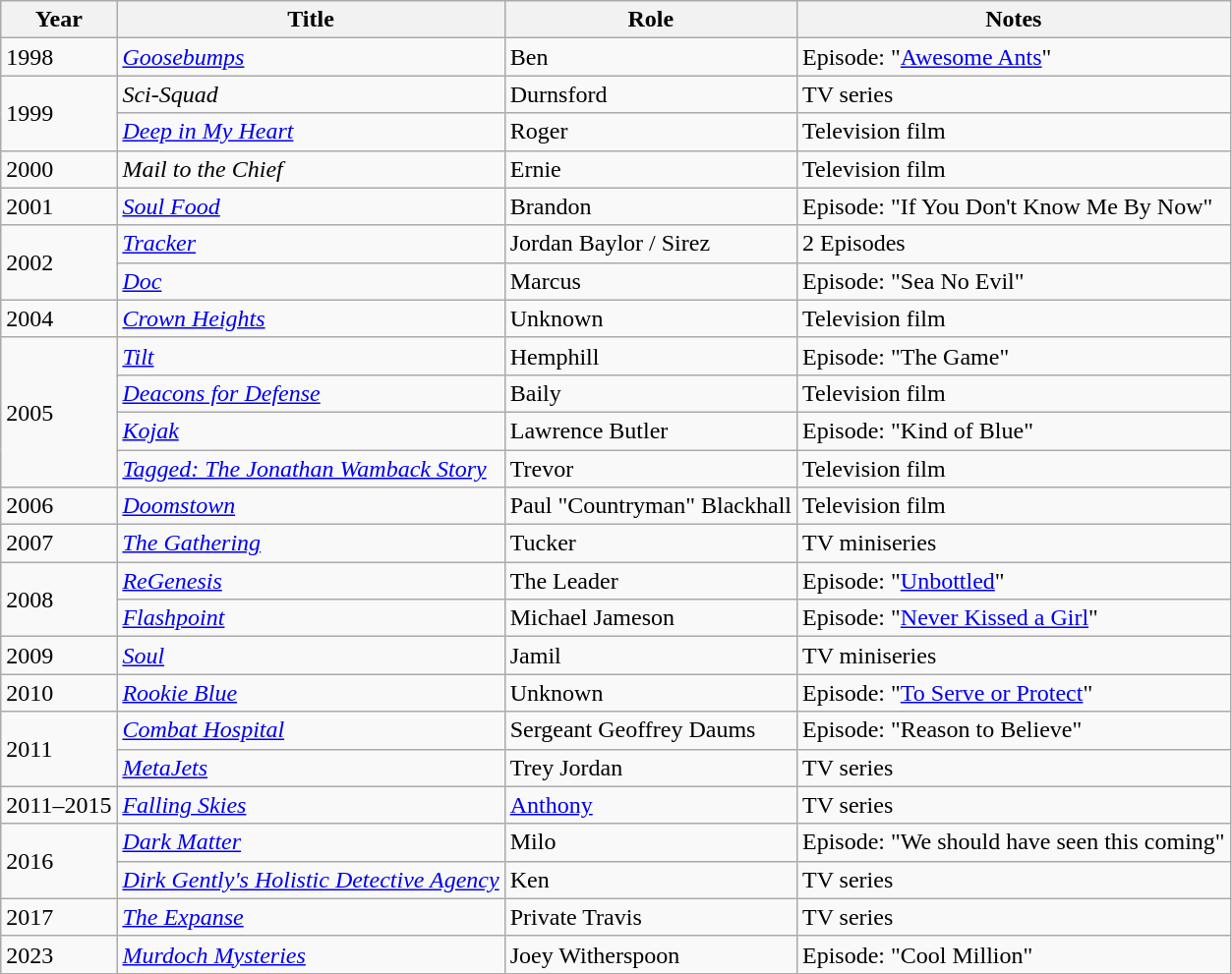<table class="wikitable sortable">
<tr>
<th>Year</th>
<th>Title</th>
<th>Role</th>
<th class="unsortable">Notes</th>
</tr>
<tr>
<td>1998</td>
<td><em><a href='#'>Goosebumps</a></em></td>
<td>Ben</td>
<td>Episode: "<a href='#'>Awesome Ants</a>"</td>
</tr>
<tr>
<td rowspan="2">1999</td>
<td><em>Sci-Squad</em></td>
<td>Durnsford</td>
<td>TV series</td>
</tr>
<tr>
<td><em><a href='#'>Deep in My Heart</a></em></td>
<td>Roger</td>
<td>Television film</td>
</tr>
<tr>
<td>2000</td>
<td><em>Mail to the Chief</em></td>
<td>Ernie</td>
<td>Television film</td>
</tr>
<tr>
<td>2001</td>
<td><em><a href='#'>Soul Food</a></em></td>
<td>Brandon</td>
<td>Episode: "If You Don't Know Me By Now"</td>
</tr>
<tr>
<td rowspan="2">2002</td>
<td><em><a href='#'>Tracker</a></em></td>
<td>Jordan Baylor / Sirez</td>
<td>2 Episodes</td>
</tr>
<tr>
<td><em><a href='#'>Doc</a></em></td>
<td>Marcus</td>
<td>Episode: "Sea No Evil"</td>
</tr>
<tr>
<td>2004</td>
<td><em><a href='#'>Crown Heights</a></em></td>
<td>Unknown</td>
<td>Television film</td>
</tr>
<tr>
<td rowspan="4">2005</td>
<td><em><a href='#'>Tilt</a></em></td>
<td>Hemphill</td>
<td>Episode: "The Game"</td>
</tr>
<tr>
<td><em><a href='#'>Deacons for Defense</a></em></td>
<td>Baily</td>
<td>Television film</td>
</tr>
<tr>
<td><em><a href='#'>Kojak</a></em></td>
<td>Lawrence Butler</td>
<td>Episode: "Kind of Blue"</td>
</tr>
<tr>
<td><em><a href='#'>Tagged: The Jonathan Wamback Story</a></em></td>
<td>Trevor</td>
<td>Television film</td>
</tr>
<tr>
<td>2006</td>
<td><em><a href='#'>Doomstown</a></em></td>
<td>Paul "Countryman" Blackhall</td>
<td>Television film</td>
</tr>
<tr>
<td>2007</td>
<td data-sort-value="Gathering, The"><em><a href='#'>The Gathering</a></em></td>
<td>Tucker</td>
<td>TV miniseries</td>
</tr>
<tr>
<td rowspan="2">2008</td>
<td><em><a href='#'>ReGenesis</a></em></td>
<td>The Leader</td>
<td>Episode: "<a href='#'>Unbottled</a>"</td>
</tr>
<tr>
<td><em><a href='#'>Flashpoint</a></em></td>
<td>Michael Jameson</td>
<td>Episode: "<a href='#'>Never Kissed a Girl</a>"</td>
</tr>
<tr>
<td>2009</td>
<td><em><a href='#'>Soul</a></em></td>
<td>Jamil</td>
<td>TV miniseries</td>
</tr>
<tr>
<td>2010</td>
<td><em><a href='#'>Rookie Blue</a></em></td>
<td>Unknown</td>
<td>Episode: "<a href='#'>To Serve or Protect</a>"</td>
</tr>
<tr>
<td rowspan="2">2011</td>
<td><em><a href='#'>Combat Hospital</a></em></td>
<td>Sergeant Geoffrey Daums</td>
<td>Episode: "Reason to Believe"</td>
</tr>
<tr>
<td><em><a href='#'>MetaJets</a></em></td>
<td>Trey Jordan</td>
<td>TV series</td>
</tr>
<tr>
<td>2011–2015</td>
<td><em><a href='#'>Falling Skies</a></em></td>
<td><a href='#'>Anthony</a></td>
<td>TV series</td>
</tr>
<tr>
<td rowspan="2">2016</td>
<td><em><a href='#'>Dark Matter</a></em></td>
<td>Milo</td>
<td>Episode: "We should have seen this coming"</td>
</tr>
<tr>
<td><em><a href='#'>Dirk Gently's Holistic Detective Agency</a></em></td>
<td>Ken</td>
<td>TV series</td>
</tr>
<tr>
<td>2017</td>
<td data-sort-value="Expanse, The"><a href='#'><em>The Expanse</em></a></td>
<td>Private Travis</td>
<td>TV series</td>
</tr>
<tr>
<td>2023</td>
<td><em><a href='#'>Murdoch Mysteries</a></em></td>
<td>Joey Witherspoon</td>
<td>Episode: "Cool Million"</td>
</tr>
</table>
